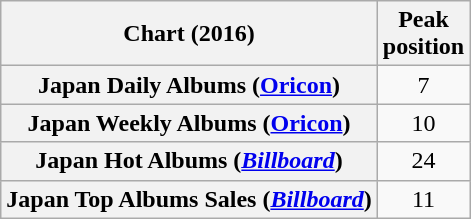<table class="wikitable sortable plainrowheaders" style="text-align:center;">
<tr>
<th scope="col">Chart (2016)</th>
<th scope="col">Peak<br>position</th>
</tr>
<tr>
<th scope="row">Japan Daily Albums (<a href='#'>Oricon</a>)</th>
<td style="text-align:center;">7</td>
</tr>
<tr>
<th scope="row">Japan Weekly Albums (<a href='#'>Oricon</a>)</th>
<td style="text-align:center;">10</td>
</tr>
<tr>
<th scope="row">Japan Hot Albums (<em><a href='#'>Billboard</a></em>)</th>
<td style="text-align:center;">24</td>
</tr>
<tr>
<th scope="row">Japan Top Albums Sales (<em><a href='#'>Billboard</a></em>)</th>
<td style="text-align:center;">11</td>
</tr>
</table>
